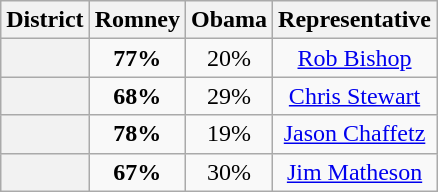<table class=wikitable>
<tr>
<th>District</th>
<th>Romney</th>
<th>Obama</th>
<th>Representative</th>
</tr>
<tr align=center>
<th></th>
<td><strong>77%</strong></td>
<td>20%</td>
<td><a href='#'>Rob Bishop</a></td>
</tr>
<tr align=center>
<th></th>
<td><strong>68%</strong></td>
<td>29%</td>
<td><a href='#'>Chris Stewart</a></td>
</tr>
<tr align=center>
<th></th>
<td><strong>78%</strong></td>
<td>19%</td>
<td><a href='#'>Jason Chaffetz</a></td>
</tr>
<tr align=center>
<th></th>
<td><strong>67%</strong></td>
<td>30%</td>
<td><a href='#'>Jim Matheson</a></td>
</tr>
</table>
